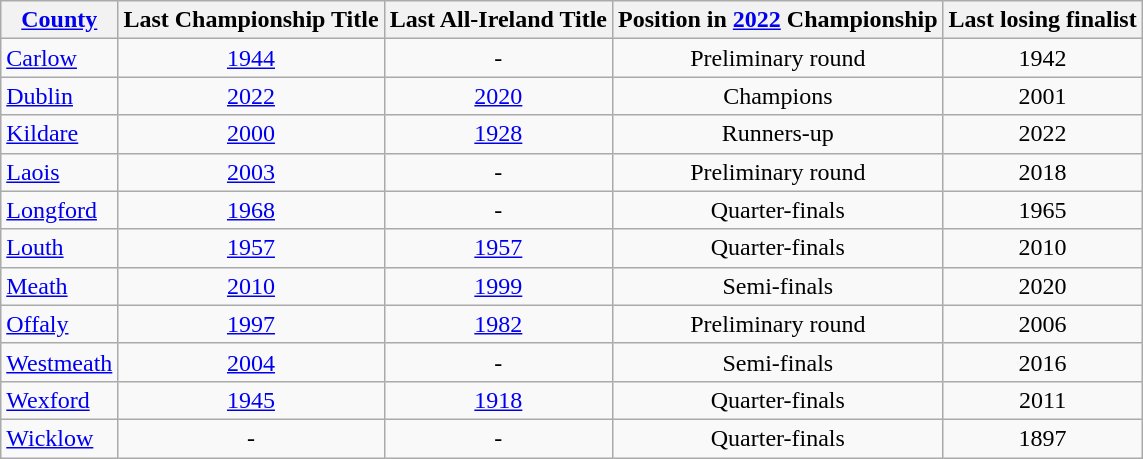<table class="wikitable sortable" style="text-align:center">
<tr>
<th><a href='#'>County</a></th>
<th>Last Championship Title</th>
<th>Last All-Ireland Title</th>
<th>Position in <a href='#'>2022</a> Championship</th>
<th>Last losing finalist</th>
</tr>
<tr>
<td style="text-align:left"> <a href='#'>Carlow</a></td>
<td><a href='#'>1944</a></td>
<td>-</td>
<td>Preliminary round</td>
<td>1942</td>
</tr>
<tr>
<td style="text-align:left"> <a href='#'>Dublin</a></td>
<td><a href='#'>2022</a></td>
<td><a href='#'>2020</a></td>
<td>Champions</td>
<td>2001</td>
</tr>
<tr>
<td style="text-align:left"> <a href='#'>Kildare</a></td>
<td><a href='#'>2000</a></td>
<td><a href='#'>1928</a></td>
<td>Runners-up</td>
<td>2022</td>
</tr>
<tr>
<td style="text-align:left"> <a href='#'>Laois</a></td>
<td><a href='#'>2003</a></td>
<td>-</td>
<td>Preliminary round</td>
<td>2018</td>
</tr>
<tr>
<td style="text-align:left"> <a href='#'>Longford</a></td>
<td><a href='#'>1968</a></td>
<td>-</td>
<td>Quarter-finals</td>
<td>1965</td>
</tr>
<tr>
<td style="text-align:left"> <a href='#'>Louth</a></td>
<td><a href='#'>1957</a></td>
<td><a href='#'>1957</a></td>
<td>Quarter-finals</td>
<td>2010</td>
</tr>
<tr>
<td style="text-align:left"> <a href='#'>Meath</a></td>
<td><a href='#'>2010</a></td>
<td><a href='#'>1999</a></td>
<td>Semi-finals</td>
<td>2020</td>
</tr>
<tr>
<td style="text-align:left"> <a href='#'>Offaly</a></td>
<td><a href='#'>1997</a></td>
<td><a href='#'>1982</a></td>
<td>Preliminary round</td>
<td>2006</td>
</tr>
<tr>
<td style="text-align:left"> <a href='#'>Westmeath</a></td>
<td><a href='#'>2004</a></td>
<td>-</td>
<td>Semi-finals</td>
<td>2016</td>
</tr>
<tr>
<td style="text-align:left"> <a href='#'>Wexford</a></td>
<td><a href='#'>1945</a></td>
<td><a href='#'>1918</a></td>
<td>Quarter-finals</td>
<td>2011</td>
</tr>
<tr>
<td style="text-align:left"> <a href='#'>Wicklow</a></td>
<td>-</td>
<td>-</td>
<td>Quarter-finals</td>
<td>1897</td>
</tr>
</table>
